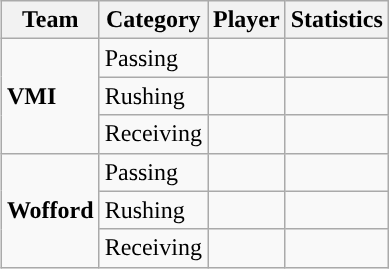<table class="wikitable" style="float: right;">
<tr>
<th>Team</th>
<th>Category</th>
<th>Player</th>
<th>Statistics</th>
</tr>
<tr>
<td rowspan=3><strong>VMI</strong></td>
<td>Passing</td>
<td></td>
<td></td>
</tr>
<tr>
<td>Rushing</td>
<td></td>
<td></td>
</tr>
<tr>
<td>Receiving</td>
<td></td>
<td></td>
</tr>
<tr>
<td rowspan=3><strong>Wofford</strong></td>
<td>Passing</td>
<td></td>
<td></td>
</tr>
<tr>
<td>Rushing</td>
<td></td>
<td></td>
</tr>
<tr>
<td>Receiving</td>
<td></td>
<td></td>
</tr>
</table>
